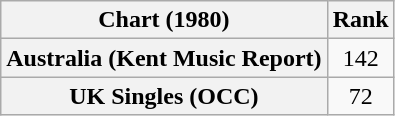<table class="wikitable sortable plainrowheaders" style="text-align:center">
<tr>
<th>Chart (1980)</th>
<th>Rank</th>
</tr>
<tr>
<th scope="row">Australia (Kent Music Report)</th>
<td style="text-align:center;">142</td>
</tr>
<tr>
<th scope="row">UK Singles (OCC)</th>
<td>72</td>
</tr>
</table>
